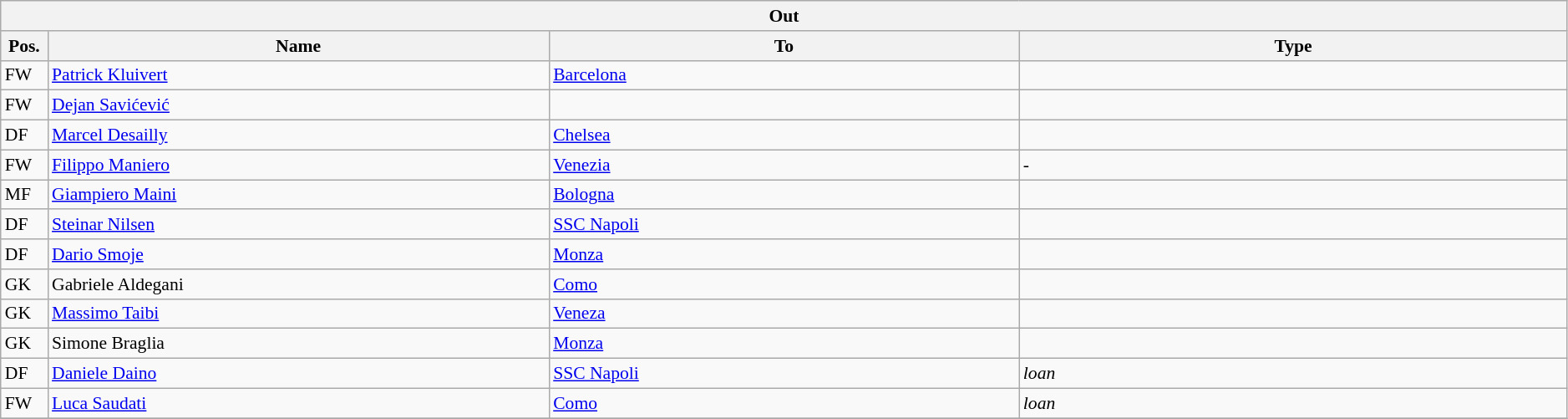<table class="wikitable" style="font-size:90%;width:99%;">
<tr>
<th colspan="4">Out</th>
</tr>
<tr>
<th width=3%>Pos.</th>
<th width=32%>Name</th>
<th width=30%>To</th>
<th width=35%>Type</th>
</tr>
<tr>
<td>FW</td>
<td><a href='#'>Patrick Kluivert</a></td>
<td><a href='#'>Barcelona</a></td>
<td></td>
</tr>
<tr>
<td>FW</td>
<td><a href='#'>Dejan Savićević</a></td>
<td></td>
<td></td>
</tr>
<tr>
<td>DF</td>
<td><a href='#'>Marcel Desailly</a></td>
<td><a href='#'>Chelsea</a></td>
<td></td>
</tr>
<tr>
<td>FW</td>
<td><a href='#'>Filippo Maniero</a></td>
<td><a href='#'>Venezia</a></td>
<td>-</td>
</tr>
<tr>
<td>MF</td>
<td><a href='#'>Giampiero Maini</a></td>
<td><a href='#'>Bologna</a></td>
<td></td>
</tr>
<tr>
<td>DF</td>
<td><a href='#'>Steinar Nilsen</a></td>
<td><a href='#'>SSC Napoli</a></td>
<td></td>
</tr>
<tr>
<td>DF</td>
<td><a href='#'>Dario Smoje</a></td>
<td><a href='#'>Monza</a></td>
<td></td>
</tr>
<tr>
<td>GK</td>
<td>Gabriele Aldegani</td>
<td><a href='#'>Como</a></td>
<td></td>
</tr>
<tr>
<td>GK</td>
<td><a href='#'>Massimo Taibi</a></td>
<td><a href='#'>Veneza</a></td>
<td></td>
</tr>
<tr>
<td>GK</td>
<td>Simone Braglia</td>
<td><a href='#'>Monza</a></td>
<td></td>
</tr>
<tr>
<td>DF</td>
<td><a href='#'>Daniele Daino</a></td>
<td><a href='#'>SSC Napoli</a></td>
<td><em>loan</em></td>
</tr>
<tr>
<td>FW</td>
<td><a href='#'>Luca Saudati</a></td>
<td><a href='#'>Como</a></td>
<td><em> loan</em></td>
</tr>
<tr>
</tr>
</table>
